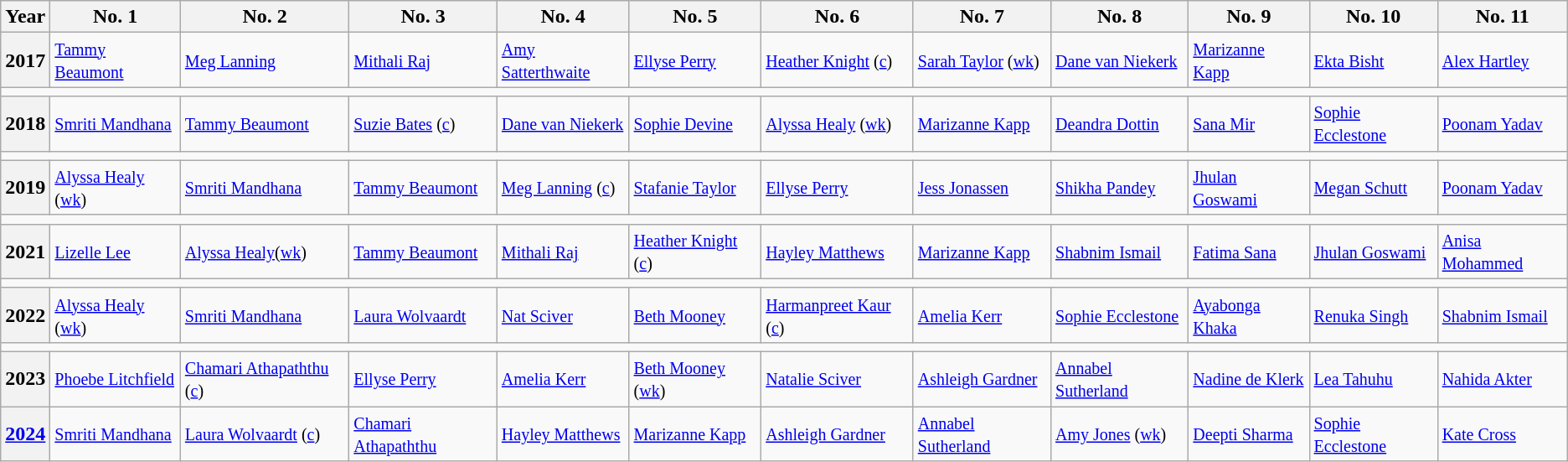<table class="wikitable">
<tr>
<th>Year</th>
<th>No. 1</th>
<th>No. 2</th>
<th>No. 3</th>
<th>No. 4</th>
<th>No. 5</th>
<th>No. 6</th>
<th>No. 7</th>
<th>No. 8</th>
<th>No. 9</th>
<th>No. 10</th>
<th>No. 11</th>
</tr>
<tr>
<th>2017</th>
<td><small> <a href='#'>Tammy Beaumont</a></small></td>
<td><small> <a href='#'>Meg Lanning</a></small></td>
<td><small> <a href='#'>Mithali Raj</a></small></td>
<td><small> <a href='#'>Amy Satterthwaite</a></small></td>
<td><small> <a href='#'>Ellyse Perry</a></small></td>
<td><small> <a href='#'>Heather Knight</a> (<a href='#'>c</a>)</small></td>
<td><small> <a href='#'>Sarah Taylor</a> (<a href='#'>wk</a>)</small></td>
<td><small> <a href='#'>Dane van Niekerk</a></small></td>
<td><small> <a href='#'>Marizanne Kapp</a></small></td>
<td><small> <a href='#'>Ekta Bisht</a></small></td>
<td><small> <a href='#'>Alex Hartley</a></small></td>
</tr>
<tr>
<td colspan="13"></td>
</tr>
<tr>
<th>2018</th>
<td><small> <a href='#'>Smriti Mandhana</a></small></td>
<td><small> <a href='#'>Tammy Beaumont</a></small></td>
<td><small> <a href='#'>Suzie Bates</a> (<a href='#'>c</a>)</small></td>
<td><small> <a href='#'>Dane van Niekerk</a></small></td>
<td><small> <a href='#'>Sophie Devine</a></small></td>
<td><small> <a href='#'>Alyssa Healy</a> (<a href='#'>wk</a>)</small></td>
<td><small> <a href='#'>Marizanne Kapp</a></small></td>
<td><small> <a href='#'>Deandra Dottin</a></small></td>
<td><small> <a href='#'>Sana Mir</a></small></td>
<td><small> <a href='#'>Sophie Ecclestone</a></small></td>
<td><small> <a href='#'>Poonam Yadav</a></small></td>
</tr>
<tr>
<td colspan="13"></td>
</tr>
<tr>
<th>2019</th>
<td><small> <a href='#'>Alyssa Healy</a> (<a href='#'>wk</a>)</small></td>
<td><small> <a href='#'>Smriti Mandhana</a></small></td>
<td><small> <a href='#'>Tammy Beaumont</a></small></td>
<td><small> <a href='#'>Meg Lanning</a> (<a href='#'>c</a>)</small></td>
<td><small> <a href='#'>Stafanie Taylor</a></small></td>
<td><small> <a href='#'>Ellyse Perry</a></small></td>
<td><small> <a href='#'>Jess Jonassen</a></small></td>
<td><small> <a href='#'>Shikha Pandey</a></small></td>
<td><small> <a href='#'>Jhulan Goswami</a></small></td>
<td><small> <a href='#'>Megan Schutt</a></small></td>
<td><small> <a href='#'>Poonam Yadav</a></small></td>
</tr>
<tr>
<td colspan="13"></td>
</tr>
<tr>
<th>2021</th>
<td><small> <a href='#'>Lizelle Lee</a></small></td>
<td><small> <a href='#'>Alyssa Healy</a>(<a href='#'>wk</a>)</small></td>
<td><small> <a href='#'>Tammy Beaumont</a></small></td>
<td><small> <a href='#'>Mithali Raj</a></small></td>
<td><small> <a href='#'>Heather Knight</a> (<a href='#'>c</a>)</small></td>
<td><small> <a href='#'>Hayley Matthews</a></small></td>
<td><small> <a href='#'>Marizanne Kapp</a></small></td>
<td><small> <a href='#'>Shabnim Ismail</a></small></td>
<td><small> <a href='#'>Fatima Sana</a></small></td>
<td><small> <a href='#'>Jhulan Goswami</a></small></td>
<td><small> <a href='#'>Anisa Mohammed</a></small></td>
</tr>
<tr>
<td colspan="13"></td>
</tr>
<tr>
<th>2022</th>
<td><small> <a href='#'>Alyssa Healy</a> (<a href='#'>wk</a>)</small></td>
<td><small> <a href='#'>Smriti Mandhana</a></small></td>
<td><small> <a href='#'>Laura Wolvaardt</a></small></td>
<td><small> <a href='#'>Nat Sciver</a></small></td>
<td><small> <a href='#'>Beth Mooney</a></small></td>
<td><small> <a href='#'>Harmanpreet Kaur</a> (<a href='#'>c</a>)</small></td>
<td><small> <a href='#'>Amelia Kerr</a></small></td>
<td><small> <a href='#'>Sophie Ecclestone</a></small></td>
<td><small> <a href='#'>Ayabonga Khaka</a></small></td>
<td><small> <a href='#'>Renuka Singh</a></small></td>
<td><small> <a href='#'>Shabnim Ismail</a></small></td>
</tr>
<tr>
<td colspan="13"></td>
</tr>
<tr>
<th>2023</th>
<td><small> <a href='#'>Phoebe Litchfield</a></small></td>
<td><small> <a href='#'>Chamari Athapaththu</a> (<a href='#'>c</a>)</small></td>
<td><small> <a href='#'>Ellyse Perry</a></small></td>
<td><small> <a href='#'>Amelia Kerr</a></small></td>
<td><small> <a href='#'>Beth Mooney</a> (<a href='#'>wk</a>)</small></td>
<td><small> <a href='#'>Natalie Sciver</a></small></td>
<td><small> <a href='#'>Ashleigh Gardner</a></small></td>
<td><small> <a href='#'>Annabel Sutherland</a></small></td>
<td><small> <a href='#'>Nadine de Klerk</a></small></td>
<td><small> <a href='#'>Lea Tahuhu</a></small></td>
<td><small> <a href='#'>Nahida Akter</a></small></td>
</tr>
<tr>
<th><a href='#'>2024</a></th>
<td><small> <a href='#'>Smriti Mandhana</a></small></td>
<td><small> <a href='#'>Laura Wolvaardt</a> (<a href='#'>c</a>)</small></td>
<td><small> <a href='#'>Chamari Athapaththu</a></small></td>
<td><small> <a href='#'>Hayley Matthews</a></small></td>
<td><small> <a href='#'>Marizanne Kapp</a> </small></td>
<td><small> <a href='#'>Ashleigh Gardner</a></small></td>
<td><small> <a href='#'>Annabel Sutherland</a></small></td>
<td><small> <a href='#'>Amy Jones</a> (<a href='#'>wk</a>)</small></td>
<td><small> <a href='#'>Deepti Sharma</a></small></td>
<td><small> <a href='#'>Sophie Ecclestone</a></small></td>
<td><small> <a href='#'>Kate Cross</a></small></td>
</tr>
</table>
